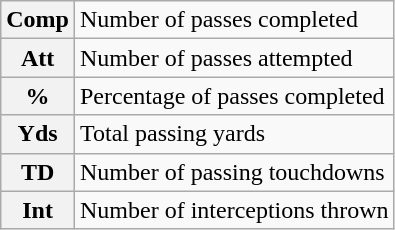<table class="wikitable">
<tr>
<th>Comp</th>
<td>Number of passes completed</td>
</tr>
<tr>
<th>Att</th>
<td>Number of passes attempted</td>
</tr>
<tr>
<th>%</th>
<td>Percentage of passes completed</td>
</tr>
<tr>
<th>Yds</th>
<td>Total passing yards</td>
</tr>
<tr>
<th>TD</th>
<td>Number of passing touchdowns</td>
</tr>
<tr>
<th>Int</th>
<td>Number of interceptions thrown</td>
</tr>
</table>
